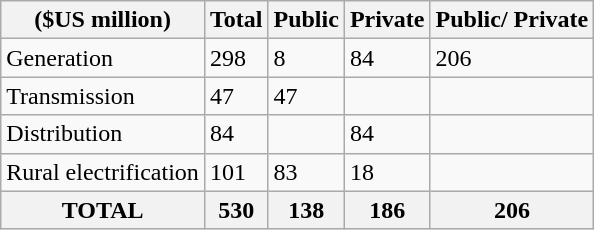<table class="wikitable">
<tr>
<th>($US million)</th>
<th>Total</th>
<th>Public</th>
<th>Private</th>
<th>Public/ Private</th>
</tr>
<tr>
<td>Generation</td>
<td>298</td>
<td>8</td>
<td>84</td>
<td>206</td>
</tr>
<tr>
<td>Transmission</td>
<td>47</td>
<td>47</td>
<td></td>
<td></td>
</tr>
<tr>
<td>Distribution</td>
<td>84</td>
<td></td>
<td>84</td>
<td></td>
</tr>
<tr>
<td>Rural electrification</td>
<td>101</td>
<td>83</td>
<td>18</td>
<td></td>
</tr>
<tr>
<th>TOTAL</th>
<th>530</th>
<th>138</th>
<th>186</th>
<th>206</th>
</tr>
</table>
